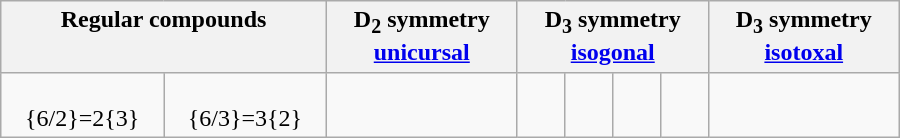<table class="wikitable skin-invert-image" width=600>
<tr valign=top>
<th colspan=2>Regular compounds</th>
<th>D<sub>2</sub> symmetry<br><a href='#'>unicursal</a></th>
<th colspan=4>D<sub>3</sub> symmetry<br><a href='#'>isogonal</a></th>
<th colspan=2>D<sub>3</sub> symmetry<br><a href='#'>isotoxal</a></th>
</tr>
<tr align=center valign=top>
<td><br>{6/2}=2{3}</td>
<td><br>{6/3}=3{2}</td>
<td></td>
<td></td>
<td></td>
<td></td>
<td></td>
<td></td>
</tr>
</table>
